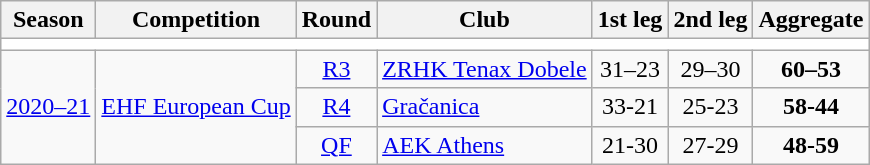<table class="wikitable">
<tr>
<th>Season</th>
<th>Competition</th>
<th>Round</th>
<th>Club</th>
<th>1st leg</th>
<th>2nd leg</th>
<th>Aggregate</th>
</tr>
<tr>
<td colspan="7" bgcolor=white></td>
</tr>
<tr>
<td rowspan="3"><a href='#'>2020–21</a></td>
<td rowspan="3"><a href='#'>EHF European Cup</a></td>
<td style="text-align:center;"><a href='#'>R3</a></td>
<td> <a href='#'>ZRHK Tenax Dobele</a></td>
<td style="text-align:center;">31–23</td>
<td style="text-align:center;">29–30</td>
<td style="text-align:center;"><strong>60–53</strong></td>
</tr>
<tr>
<td style="text-align:center;"><a href='#'>R4</a></td>
<td> <a href='#'>Gračanica</a></td>
<td style="text-align:center;">33-21</td>
<td style="text-align:center;">25-23</td>
<td style="text-align:center;"><strong>58-44</strong></td>
</tr>
<tr>
<td style="text-align:center;"><a href='#'>QF</a></td>
<td> <a href='#'>AEK Athens</a></td>
<td style="text-align:center;">21-30</td>
<td style="text-align:center;">27-29</td>
<td style="text-align:center;"><strong>48-59</strong></td>
</tr>
</table>
